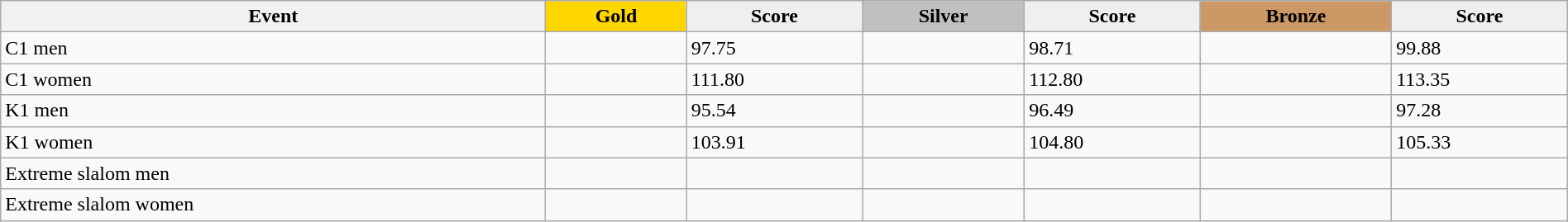<table class="wikitable" width=100%>
<tr>
<th>Event</th>
<td align=center bgcolor="gold"><strong>Gold</strong></td>
<td align=center bgcolor="EFEFEF"><strong>Score</strong></td>
<td align=center bgcolor="silver"><strong>Silver</strong></td>
<td align=center bgcolor="EFEFEF"><strong>Score</strong></td>
<td align=center bgcolor="CC9966"><strong>Bronze</strong></td>
<td align=center bgcolor="EFEFEF"><strong>Score</strong></td>
</tr>
<tr>
<td>C1 men</td>
<td></td>
<td>97.75</td>
<td></td>
<td>98.71</td>
<td></td>
<td>99.88</td>
</tr>
<tr>
<td>C1 women</td>
<td></td>
<td>111.80</td>
<td></td>
<td>112.80</td>
<td></td>
<td>113.35</td>
</tr>
<tr>
<td>K1 men</td>
<td></td>
<td>95.54</td>
<td></td>
<td>96.49</td>
<td></td>
<td>97.28</td>
</tr>
<tr>
<td>K1 women</td>
<td></td>
<td>103.91</td>
<td></td>
<td>104.80</td>
<td></td>
<td>105.33</td>
</tr>
<tr>
<td>Extreme slalom men</td>
<td></td>
<td></td>
<td></td>
<td></td>
<td></td>
<td></td>
</tr>
<tr>
<td>Extreme slalom women</td>
<td></td>
<td></td>
<td></td>
<td></td>
<td></td>
<td></td>
</tr>
</table>
